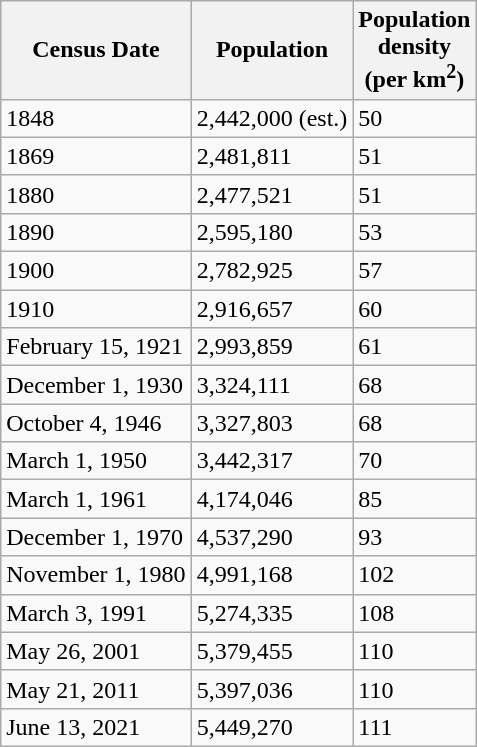<table class=wikitable>
<tr>
<th>Census Date</th>
<th>Population</th>
<th>Population<br>density<br>(per km<sup>2</sup>)</th>
</tr>
<tr>
<td>1848</td>
<td>2,442,000 (est.)</td>
<td>50</td>
</tr>
<tr>
<td>1869</td>
<td>2,481,811</td>
<td>51</td>
</tr>
<tr>
<td>1880</td>
<td>2,477,521</td>
<td>51</td>
</tr>
<tr>
<td>1890</td>
<td>2,595,180</td>
<td>53</td>
</tr>
<tr>
<td>1900</td>
<td>2,782,925</td>
<td>57</td>
</tr>
<tr>
<td>1910</td>
<td>2,916,657</td>
<td>60</td>
</tr>
<tr>
<td>February 15, 1921</td>
<td>2,993,859</td>
<td>61</td>
</tr>
<tr>
<td>December 1, 1930</td>
<td>3,324,111</td>
<td>68</td>
</tr>
<tr>
<td>October 4, 1946</td>
<td>3,327,803</td>
<td>68</td>
</tr>
<tr>
<td>March 1, 1950</td>
<td>3,442,317</td>
<td>70</td>
</tr>
<tr>
<td>March 1, 1961</td>
<td>4,174,046</td>
<td>85</td>
</tr>
<tr>
<td>December 1, 1970</td>
<td>4,537,290</td>
<td>93</td>
</tr>
<tr>
<td>November 1, 1980</td>
<td>4,991,168</td>
<td>102</td>
</tr>
<tr>
<td>March 3, 1991</td>
<td>5,274,335</td>
<td>108</td>
</tr>
<tr>
<td>May 26, 2001</td>
<td>5,379,455</td>
<td>110</td>
</tr>
<tr>
<td>May 21, 2011</td>
<td>5,397,036</td>
<td>110</td>
</tr>
<tr>
<td>June 13, 2021</td>
<td>5,449,270</td>
<td>111</td>
</tr>
</table>
